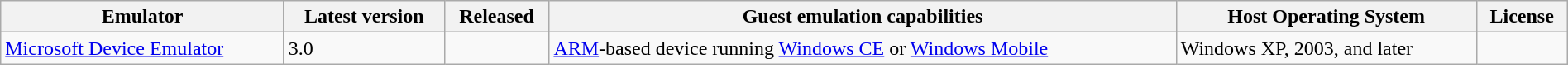<table class="wikitable sortable" style="width:100%">
<tr>
<th>Emulator</th>
<th>Latest version</th>
<th>Released</th>
<th>Guest emulation capabilities</th>
<th>Host Operating System</th>
<th>License</th>
</tr>
<tr>
<td><a href='#'>Microsoft Device Emulator</a></td>
<td>3.0</td>
<td></td>
<td><a href='#'>ARM</a>-based device running <a href='#'>Windows CE</a> or <a href='#'>Windows Mobile</a></td>
<td>Windows XP, 2003, and later</td>
<td></td>
</tr>
</table>
